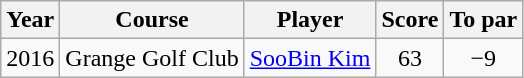<table class=wikitable style="text-align:center">
<tr>
<th>Year</th>
<th>Course</th>
<th>Player</th>
<th>Score</th>
<th>To par</th>
</tr>
<tr>
<td>2016</td>
<td>Grange Golf Club</td>
<td align=left><a href='#'>SooBin Kim</a></td>
<td>63</td>
<td>−9</td>
</tr>
</table>
